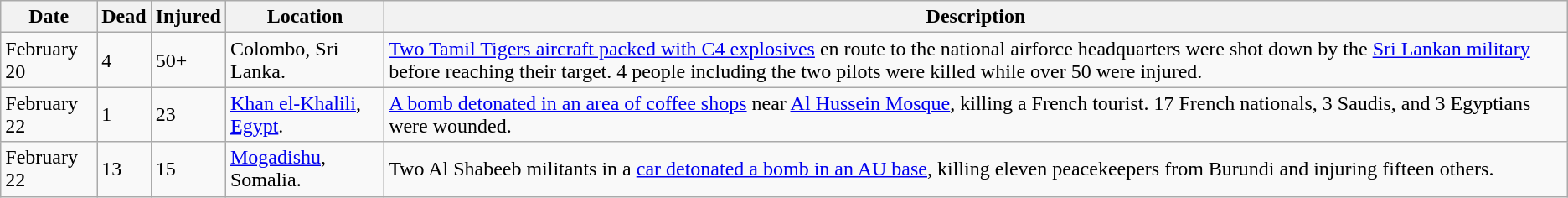<table class="wikitable sortable">
<tr>
<th>Date</th>
<th>Dead</th>
<th>Injured</th>
<th>Location</th>
<th>Description</th>
</tr>
<tr>
<td>February 20</td>
<td>4</td>
<td>50+</td>
<td>Colombo, Sri Lanka.</td>
<td><a href='#'>Two Tamil Tigers aircraft packed with C4 explosives</a> en route to the national airforce headquarters were shot down by the <a href='#'>Sri Lankan military</a> before reaching their target. 4 people including the two pilots were killed while over 50 were injured.</td>
</tr>
<tr>
<td>February 22</td>
<td>1</td>
<td>23</td>
<td><a href='#'>Khan el-Khalili</a>, <a href='#'>Egypt</a>.</td>
<td><a href='#'>A bomb detonated in an area of coffee shops</a> near <a href='#'>Al Hussein Mosque</a>, killing a French tourist. 17 French nationals, 3 Saudis, and 3 Egyptians were wounded.</td>
</tr>
<tr>
<td>February 22</td>
<td>13</td>
<td>15</td>
<td><a href='#'>Mogadishu</a>, Somalia.</td>
<td>Two Al Shabeeb militants in a <a href='#'>car detonated a bomb in an AU base</a>, killing eleven peacekeepers from Burundi and injuring fifteen others.</td>
</tr>
</table>
